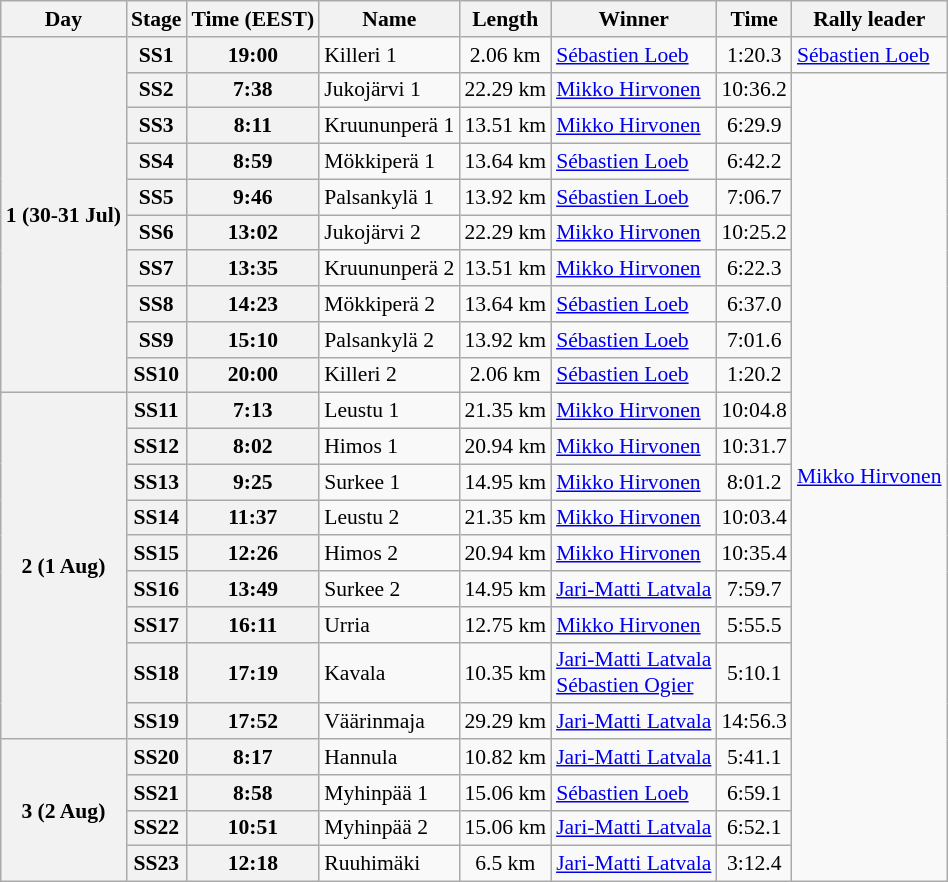<table class="wikitable" style="text-align: center; font-size: 90%; max-width: 950px;">
<tr>
<th>Day</th>
<th>Stage</th>
<th>Time (EEST)</th>
<th>Name</th>
<th>Length</th>
<th>Winner</th>
<th>Time</th>
<th>Rally leader</th>
</tr>
<tr>
<th rowspan="10">1 (30-31 Jul)</th>
<th>SS1</th>
<th>19:00</th>
<td align="left">Killeri 1</td>
<td>2.06 km</td>
<td align="left"> <a href='#'>Sébastien Loeb</a></td>
<td>1:20.3</td>
<td align="left"> <a href='#'>Sébastien Loeb</a></td>
</tr>
<tr>
<th>SS2</th>
<th>7:38</th>
<td align="left">Jukojärvi 1</td>
<td>22.29 km</td>
<td align="left"> <a href='#'>Mikko Hirvonen</a></td>
<td>10:36.2</td>
<td align="left" rowspan="22"> <a href='#'>Mikko Hirvonen</a></td>
</tr>
<tr>
<th>SS3</th>
<th>8:11</th>
<td align="left">Kruununperä 1</td>
<td>13.51 km</td>
<td align="left"> <a href='#'>Mikko Hirvonen</a></td>
<td>6:29.9</td>
</tr>
<tr>
<th>SS4</th>
<th>8:59</th>
<td align="left">Mökkiperä 1</td>
<td>13.64 km</td>
<td align="left"> <a href='#'>Sébastien Loeb</a></td>
<td>6:42.2</td>
</tr>
<tr>
<th>SS5</th>
<th>9:46</th>
<td align="left">Palsankylä 1</td>
<td>13.92 km</td>
<td align="left"> <a href='#'>Sébastien Loeb</a></td>
<td>7:06.7</td>
</tr>
<tr>
<th>SS6</th>
<th>13:02</th>
<td align="left">Jukojärvi 2</td>
<td>22.29 km</td>
<td align="left"> <a href='#'>Mikko Hirvonen</a></td>
<td>10:25.2</td>
</tr>
<tr>
<th>SS7</th>
<th>13:35</th>
<td align="left">Kruununperä 2</td>
<td>13.51 km</td>
<td align="left"> <a href='#'>Mikko Hirvonen</a></td>
<td>6:22.3</td>
</tr>
<tr>
<th>SS8</th>
<th>14:23</th>
<td align="left">Mökkiperä 2</td>
<td>13.64 km</td>
<td align="left"> <a href='#'>Sébastien Loeb</a></td>
<td>6:37.0</td>
</tr>
<tr>
<th>SS9</th>
<th>15:10</th>
<td align="left">Palsankylä 2</td>
<td>13.92 km</td>
<td align="left"> <a href='#'>Sébastien Loeb</a></td>
<td>7:01.6</td>
</tr>
<tr>
<th>SS10</th>
<th>20:00</th>
<td align="left">Killeri 2</td>
<td>2.06 km</td>
<td align="left"> <a href='#'>Sébastien Loeb</a></td>
<td>1:20.2</td>
</tr>
<tr>
<th rowspan="9">2 (1 Aug)</th>
<th>SS11</th>
<th>7:13</th>
<td align="left">Leustu 1</td>
<td>21.35 km</td>
<td align="left"> <a href='#'>Mikko Hirvonen</a></td>
<td>10:04.8</td>
</tr>
<tr>
<th>SS12</th>
<th>8:02</th>
<td align="left">Himos 1</td>
<td>20.94 km</td>
<td align="left"> <a href='#'>Mikko Hirvonen</a></td>
<td>10:31.7</td>
</tr>
<tr>
<th>SS13</th>
<th>9:25</th>
<td align="left">Surkee 1</td>
<td>14.95 km</td>
<td align="left"> <a href='#'>Mikko Hirvonen</a></td>
<td>8:01.2</td>
</tr>
<tr>
<th>SS14</th>
<th>11:37</th>
<td align="left">Leustu 2</td>
<td>21.35 km</td>
<td align="left"> <a href='#'>Mikko Hirvonen</a></td>
<td>10:03.4</td>
</tr>
<tr>
<th>SS15</th>
<th>12:26</th>
<td align="left">Himos 2</td>
<td>20.94 km</td>
<td align="left"> <a href='#'>Mikko Hirvonen</a></td>
<td>10:35.4</td>
</tr>
<tr>
<th>SS16</th>
<th>13:49</th>
<td align="left">Surkee 2</td>
<td>14.95 km</td>
<td align="left"> <a href='#'>Jari-Matti Latvala</a></td>
<td>7:59.7</td>
</tr>
<tr>
<th>SS17</th>
<th>16:11</th>
<td align="left">Urria</td>
<td>12.75 km</td>
<td align="left"> <a href='#'>Mikko Hirvonen</a></td>
<td>5:55.5</td>
</tr>
<tr>
<th>SS18</th>
<th>17:19</th>
<td align="left">Kavala</td>
<td>10.35 km</td>
<td align="left"> <a href='#'>Jari-Matti Latvala</a><br> <a href='#'>Sébastien Ogier</a></td>
<td>5:10.1</td>
</tr>
<tr>
<th>SS19</th>
<th>17:52</th>
<td align="left">Väärinmaja</td>
<td>29.29 km</td>
<td align="left"> <a href='#'>Jari-Matti Latvala</a></td>
<td>14:56.3</td>
</tr>
<tr>
<th rowspan="4">3 (2 Aug)</th>
<th>SS20</th>
<th>8:17</th>
<td align="left">Hannula</td>
<td>10.82 km</td>
<td align="left"> <a href='#'>Jari-Matti Latvala</a></td>
<td>5:41.1</td>
</tr>
<tr>
<th>SS21</th>
<th>8:58</th>
<td align="left">Myhinpää 1</td>
<td>15.06 km</td>
<td align="left"> <a href='#'>Sébastien Loeb</a></td>
<td>6:59.1</td>
</tr>
<tr>
<th>SS22</th>
<th>10:51</th>
<td align="left">Myhinpää 2</td>
<td>15.06 km</td>
<td align="left"> <a href='#'>Jari-Matti Latvala</a></td>
<td>6:52.1</td>
</tr>
<tr>
<th>SS23</th>
<th>12:18</th>
<td align="left">Ruuhimäki</td>
<td>6.5 km</td>
<td align="left"> <a href='#'>Jari-Matti Latvala</a></td>
<td>3:12.4</td>
</tr>
</table>
